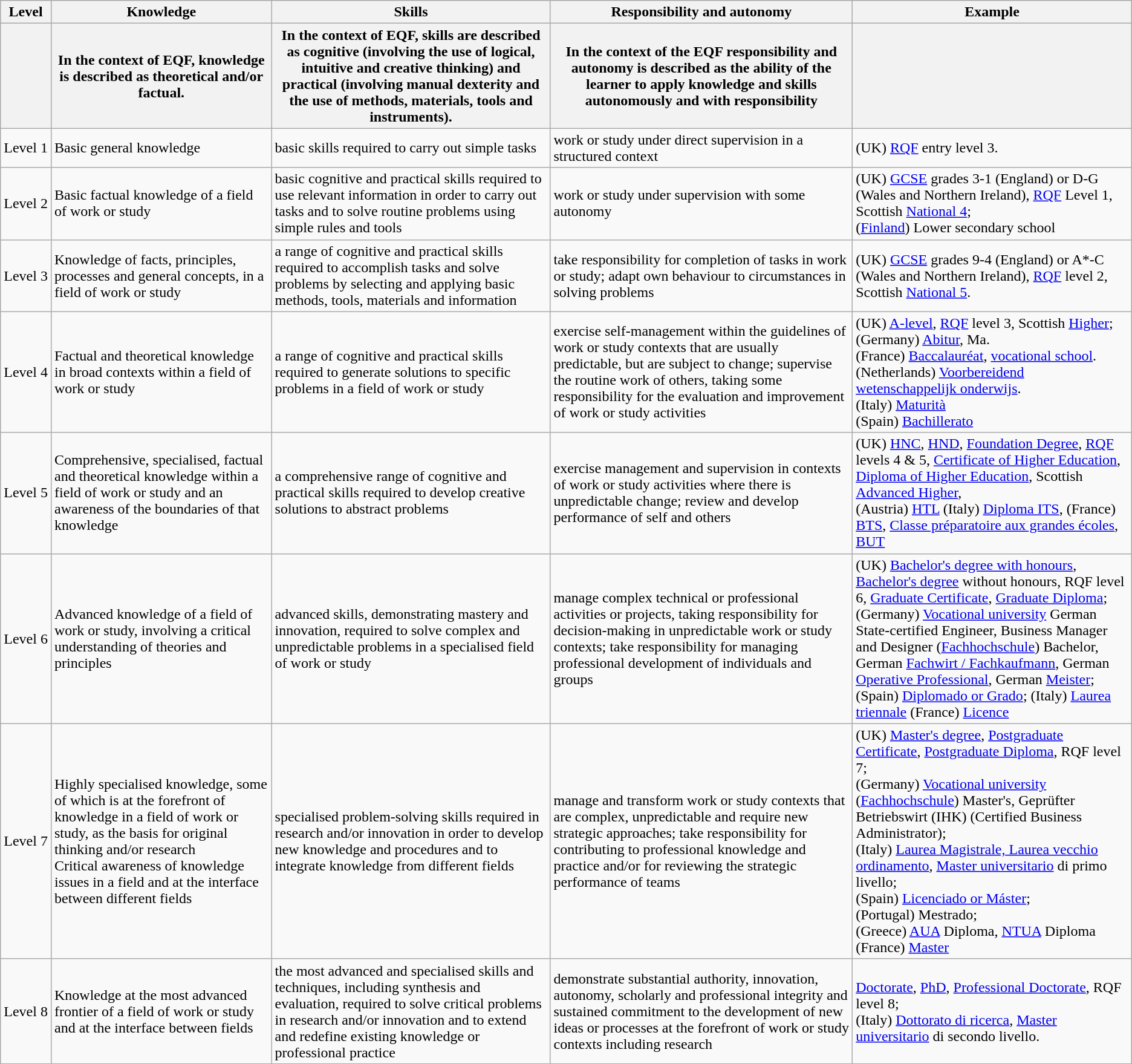<table class="wikitable">
<tr --->
<th>Level</th>
<th>Knowledge</th>
<th>Skills</th>
<th>Responsibility and autonomy</th>
<th>Example</th>
</tr>
<tr>
<th></th>
<th><strong>In the context of EQF, knowledge is described as theoretical and/or factual.</strong></th>
<th><strong>In the context of EQF, skills are described as cognitive (involving the use of logical, intuitive and creative thinking) and practical (involving manual dexterity and the use of methods, materials, tools and instruments).</strong></th>
<th><strong>In the context of the EQF responsibility and autonomy is described as the ability of the learner to apply knowledge and skills autonomously and with responsibility</strong></th>
<th></th>
</tr>
<tr --->
<td>Level 1</td>
<td>Basic general knowledge</td>
<td>basic skills required to carry out simple tasks</td>
<td>work or study under direct supervision in a structured context</td>
<td>(UK) <a href='#'>RQF</a> entry level 3.</td>
</tr>
<tr --->
<td>Level 2</td>
<td>Basic factual knowledge of a field of work or study</td>
<td>basic cognitive and practical skills required to use relevant information in order to carry out tasks and to solve routine problems using simple rules and tools</td>
<td>work or study under supervision with some autonomy</td>
<td>(UK) <a href='#'>GCSE</a> grades 3-1 (England) or D-G (Wales and Northern Ireland), <a href='#'>RQF</a> Level 1, Scottish <a href='#'>National 4</a>;<br>(<a href='#'>Finland</a>) Lower secondary school</td>
</tr>
<tr --->
<td>Level 3</td>
<td>Knowledge of facts, principles, processes and general concepts, in a field of work or study</td>
<td>a range of cognitive and practical skills required to accomplish tasks and solve problems by selecting and applying basic methods, tools, materials and information</td>
<td>take responsibility for completion of tasks in work or study; adapt own behaviour to circumstances in solving problems</td>
<td>(UK) <a href='#'>GCSE</a> grades 9-4 (England) or A*-C (Wales and Northern Ireland), <a href='#'>RQF</a> level 2, Scottish <a href='#'>National 5</a>.</td>
</tr>
<tr --->
<td>Level 4</td>
<td>Factual and theoretical knowledge in broad contexts within a field of work or study</td>
<td>a range of cognitive and practical skills required to generate solutions to specific problems in a field of work or study</td>
<td>exercise self-management within the guidelines of work or study contexts that are usually predictable, but are subject to change; supervise the routine work of others, taking some responsibility for the evaluation and improvement of work or study activities</td>
<td>(UK) <a href='#'>A-level</a>, <a href='#'>RQF</a> level 3, Scottish <a href='#'>Higher</a>;<br>(Germany) <a href='#'>Abitur</a>, Ma.<br>(France) <a href='#'>Baccalauréat</a>, <a href='#'>vocational school</a>.<br>(Netherlands) <a href='#'>Voorbereidend wetenschappelijk onderwijs</a>.<br>(Italy) <a href='#'>Maturità</a><br>(Spain) <a href='#'>Bachillerato</a></td>
</tr>
<tr --->
<td>Level 5</td>
<td>Comprehensive, specialised, factual and theoretical knowledge within a field of work or study and an awareness of the boundaries of that knowledge</td>
<td>a comprehensive range of cognitive and practical skills required to develop creative solutions to abstract problems</td>
<td>exercise management and supervision in contexts of work or study activities where there is unpredictable change; review and develop performance of self and others</td>
<td>(UK) <a href='#'>HNC</a>, <a href='#'>HND</a>, <a href='#'>Foundation Degree</a>, <a href='#'>RQF</a> levels 4 & 5, <a href='#'>Certificate of Higher Education</a>, <a href='#'>Diploma of Higher Education</a>, Scottish <a href='#'>Advanced Higher</a>,<br>(Austria) <a href='#'>HTL</a>
(Italy) <a href='#'>Diploma ITS</a>, (France) <a href='#'>BTS</a>, <a href='#'>Classe préparatoire aux grandes écoles</a>, <a href='#'>BUT</a></td>
</tr>
<tr --->
<td>Level 6</td>
<td>Advanced knowledge of a field of work or study, involving a critical understanding of theories and principles</td>
<td>advanced skills, demonstrating mastery and innovation, required to solve complex and unpredictable problems in a specialised field of work or study</td>
<td>manage complex technical or professional activities or projects, taking responsibility for decision-making in unpredictable work or study contexts; take responsibility for managing professional development of individuals and groups</td>
<td>(UK) <a href='#'>Bachelor's degree with honours</a>, <a href='#'>Bachelor's degree</a> without honours, RQF level 6, <a href='#'>Graduate Certificate</a>, <a href='#'>Graduate Diploma</a>;<br>(Germany) <a href='#'>Vocational university</a> German State-certified Engineer, Business Manager and Designer (<a href='#'>Fachhochschule</a>) Bachelor, German <a href='#'>Fachwirt / Fachkaufmann</a>, German <a href='#'>Operative Professional</a>, German <a href='#'>Meister</a>;<br>(Spain) <a href='#'>Diplomado or Grado</a>; 
(Italy) <a href='#'>Laurea triennale</a>
(France) <a href='#'>Licence</a></td>
</tr>
<tr --->
<td>Level 7</td>
<td>Highly specialised knowledge, some of which is at the forefront of knowledge in a field of work or study, as the basis for original thinking and/or research<br>Critical awareness of knowledge issues in a field and at the interface between different fields</td>
<td>specialised problem-solving skills required in research and/or innovation in order to develop new knowledge and procedures and to integrate knowledge from different fields</td>
<td>manage and transform work or study contexts that are complex, unpredictable and require new strategic approaches; take responsibility for contributing to professional knowledge and practice and/or for reviewing the strategic performance of teams</td>
<td>(UK) <a href='#'>Master's degree</a>, <a href='#'>Postgraduate Certificate</a>, <a href='#'>Postgraduate Diploma</a>, RQF level 7;<br>(Germany) <a href='#'>Vocational university</a> (<a href='#'>Fachhochschule</a>) Master's, Geprüfter Betriebswirt (IHK) (Certified Business Administrator);<br>(Italy) <a href='#'>Laurea Magistrale, Laurea vecchio ordinamento</a>, <a href='#'>Master universitario</a> di primo livello;<br>(Spain) <a href='#'>Licenciado or Máster</a>;<br>(Portugal) Mestrado;<br>(Greece) <a href='#'>AUA</a> Diploma, <a href='#'>NTUA</a> Diploma<br>(France) <a href='#'>Master</a></td>
</tr>
<tr --->
<td>Level 8</td>
<td>Knowledge at the most advanced frontier of a field of work or study and at the interface between fields</td>
<td>the most advanced and specialised skills and techniques, including synthesis and evaluation, required to solve critical problems in research and/or innovation and to extend and redefine existing knowledge or professional practice</td>
<td>demonstrate substantial authority, innovation, autonomy, scholarly and professional integrity and sustained commitment to the development of new ideas or processes at the forefront of work or study contexts including research</td>
<td><a href='#'>Doctorate</a>, <a href='#'>PhD</a>, <a href='#'>Professional Doctorate</a>, RQF level 8;<br>(Italy) <a href='#'>Dottorato di ricerca</a>, <a href='#'>Master universitario</a> di secondo livello.</td>
</tr>
<tr --->
</tr>
</table>
